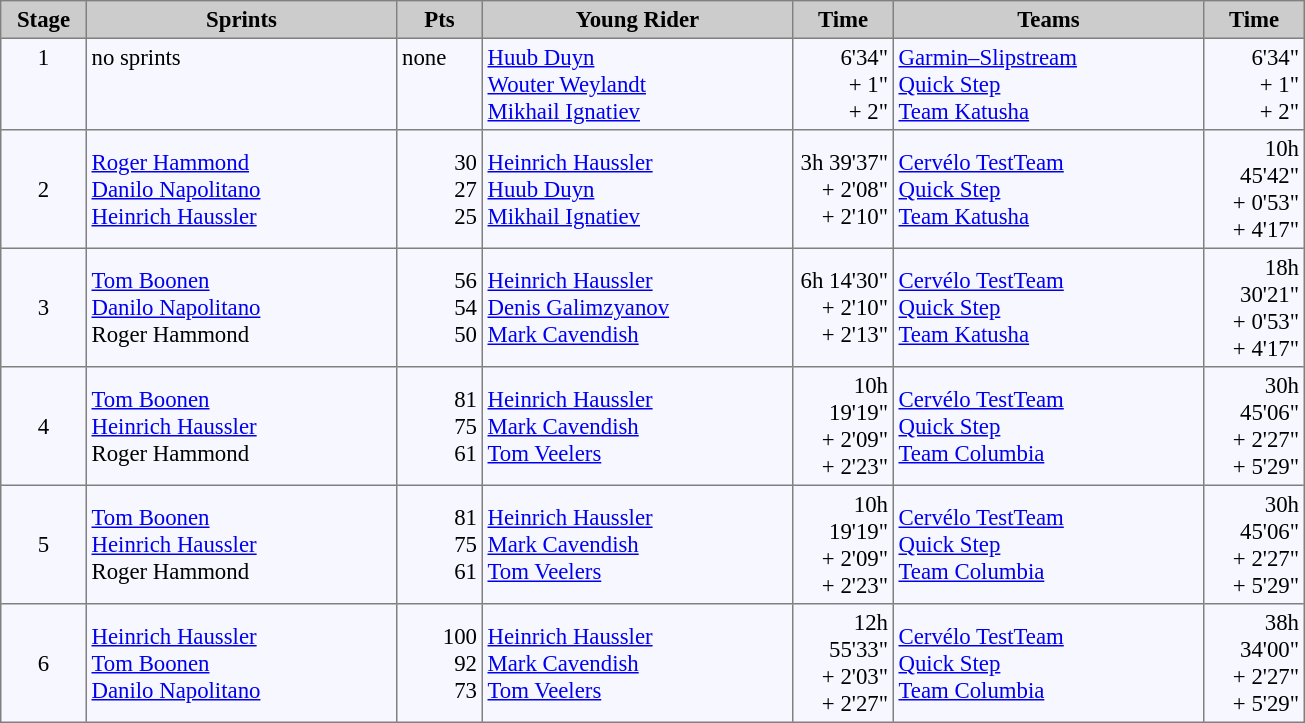<table cellpadding="3" cellspacing="0" border="1" style="background:#f7f8ff; font-size:95%; border:gray solid 1px; border-collapse:collapse;">
<tr style="background:#ccc; text-align:center;">
<td style="width:50px;"><strong>Stage</strong></td>
<td style="width:200px;"><strong>Sprints</strong></td>
<td style="width:50px;"><strong>Pts</strong></td>
<td style="width:200px;"><strong>Young Rider</strong></td>
<td style="width:60px;"><strong>Time</strong></td>
<td style="width:200px;"><strong>Teams</strong></td>
<td style="width:60px;"><strong>Time</strong></td>
</tr>
<tr valign=top>
<td align=center>1</td>
<td>no sprints</td>
<td>none</td>
<td> <a href='#'>Huub Duyn</a> <br>  <a href='#'>Wouter Weylandt</a><br>  <a href='#'>Mikhail Ignatiev</a></td>
<td align=right>6'34"<br> + 1"<br> + 2"</td>
<td> <a href='#'>Garmin–Slipstream</a> <br>  <a href='#'>Quick Step</a><br>  <a href='#'>Team Katusha</a></td>
<td align=right>6'34"<br> + 1"<br> + 2"</td>
</tr>
<tr>
<td align=center>2</td>
<td> <a href='#'>Roger Hammond</a> <br>  <a href='#'>Danilo Napolitano</a><br>  <a href='#'>Heinrich Haussler</a></td>
<td align=right>30<br> 27<br> 25</td>
<td> <a href='#'>Heinrich Haussler</a> <br>  <a href='#'>Huub Duyn</a> <br>  <a href='#'>Mikhail Ignatiev</a></td>
<td align=right>3h 39'37"<br> + 2'08"<br> + 2'10"</td>
<td> <a href='#'>Cervélo TestTeam</a> <br>  <a href='#'>Quick Step</a><br>  <a href='#'>Team Katusha</a></td>
<td align=right>10h 45'42"<br> + 0'53"<br> + 4'17"</td>
</tr>
<tr>
<td align=center>3</td>
<td> <a href='#'>Tom Boonen</a> <br>  <a href='#'>Danilo Napolitano</a><br>  Roger Hammond</td>
<td align=right>56<br> 54<br> 50</td>
<td> <a href='#'>Heinrich Haussler</a> <br>  <a href='#'>Denis Galimzyanov</a> <br>  <a href='#'>Mark Cavendish</a></td>
<td align=right>6h 14'30"<br> + 2'10"<br> + 2'13"</td>
<td> <a href='#'>Cervélo TestTeam</a> <br>  <a href='#'>Quick Step</a><br>  <a href='#'>Team Katusha</a></td>
<td align=right>18h 30'21"<br> + 0'53"<br> + 4'17"</td>
</tr>
<tr>
<td align=center>4</td>
<td> <a href='#'>Tom Boonen</a> <br>  <a href='#'>Heinrich Haussler</a><br>  Roger Hammond</td>
<td align=right>81<br> 75<br> 61</td>
<td> <a href='#'>Heinrich Haussler</a> <br>  <a href='#'>Mark Cavendish</a> <br>  <a href='#'>Tom Veelers</a></td>
<td align=right>10h 19'19"<br> + 2'09"<br> + 2'23"</td>
<td> <a href='#'>Cervélo TestTeam</a> <br>  <a href='#'>Quick Step</a><br>  <a href='#'>Team Columbia</a></td>
<td align=right>30h 45'06"<br> + 2'27"<br> + 5'29"</td>
</tr>
<tr>
<td align=center>5</td>
<td> <a href='#'>Tom Boonen</a> <br>  <a href='#'>Heinrich Haussler</a><br>  Roger Hammond</td>
<td align=right>81<br> 75<br> 61</td>
<td> <a href='#'>Heinrich Haussler</a> <br>  <a href='#'>Mark Cavendish</a> <br>  <a href='#'>Tom Veelers</a></td>
<td align=right>10h 19'19"<br> + 2'09"<br> + 2'23"</td>
<td> <a href='#'>Cervélo TestTeam</a> <br>  <a href='#'>Quick Step</a><br>  <a href='#'>Team Columbia</a></td>
<td align=right>30h 45'06"<br> + 2'27"<br> + 5'29"</td>
</tr>
<tr>
<td align=center>6</td>
<td> <a href='#'>Heinrich Haussler</a> <br>  <a href='#'>Tom Boonen</a> <br>  <a href='#'>Danilo Napolitano</a></td>
<td align=right>100<br> 92<br> 73</td>
<td> <a href='#'>Heinrich Haussler</a> <br>  <a href='#'>Mark Cavendish</a> <br>  <a href='#'>Tom Veelers</a></td>
<td align=right>12h 55'33"<br> + 2'03"<br> + 2'27"</td>
<td> <a href='#'>Cervélo TestTeam</a> <br>  <a href='#'>Quick Step</a><br>  <a href='#'>Team Columbia</a></td>
<td align=right>38h 34'00"<br> + 2'27"<br> + 5'29"</td>
</tr>
</table>
